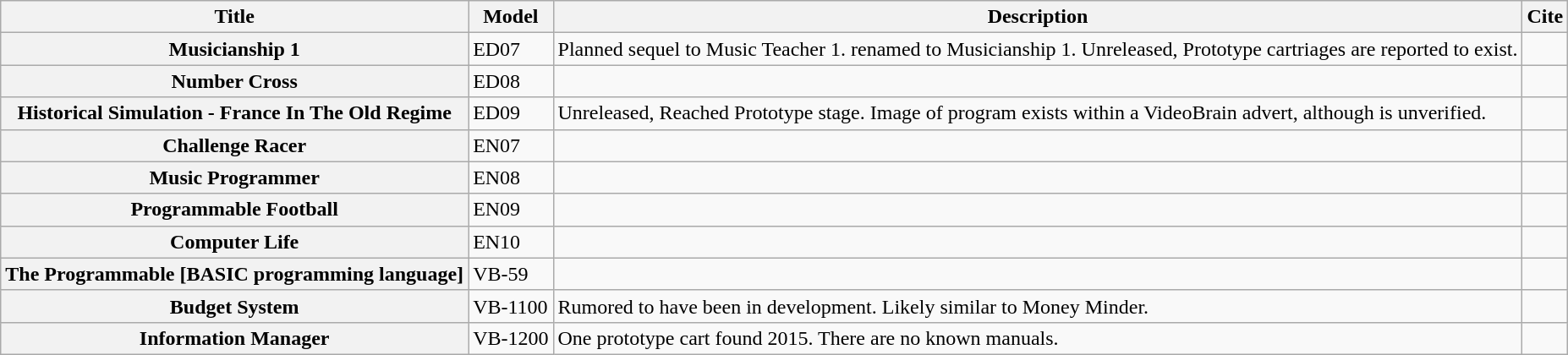<table border="1" class="wikitable sortable">
<tr>
<th>Title</th>
<th>Model</th>
<th>Description</th>
<th>Cite</th>
</tr>
<tr>
<th>Musicianship 1</th>
<td>ED07</td>
<td>Planned sequel to Music Teacher 1. renamed to Musicianship 1. Unreleased, Prototype cartriages are reported to exist.</td>
<td></td>
</tr>
<tr>
<th>Number Cross</th>
<td>ED08</td>
<td></td>
<td></td>
</tr>
<tr>
<th>Historical Simulation - France In The Old Regime</th>
<td>ED09</td>
<td>Unreleased, Reached Prototype stage. Image of program exists within a VideoBrain advert, although is unverified.</td>
<td></td>
</tr>
<tr>
<th>Challenge Racer</th>
<td>EN07</td>
<td></td>
<td></td>
</tr>
<tr>
<th>Music Programmer</th>
<td>EN08</td>
<td></td>
<td></td>
</tr>
<tr>
<th>Programmable Football</th>
<td>EN09</td>
<td></td>
<td></td>
</tr>
<tr>
<th>Computer Life</th>
<td>EN10</td>
<td></td>
<td></td>
</tr>
<tr>
<th>The Programmable [BASIC programming language]</th>
<td>VB-59</td>
<td></td>
<td></td>
</tr>
<tr>
<th><strong>Budget System</strong></th>
<td>VB-1100</td>
<td>Rumored to have been in development. Likely similar to Money Minder.</td>
<td></td>
</tr>
<tr>
<th>Information Manager</th>
<td>VB-1200</td>
<td>One prototype cart found 2015. There are no known manuals.</td>
<td></td>
</tr>
</table>
